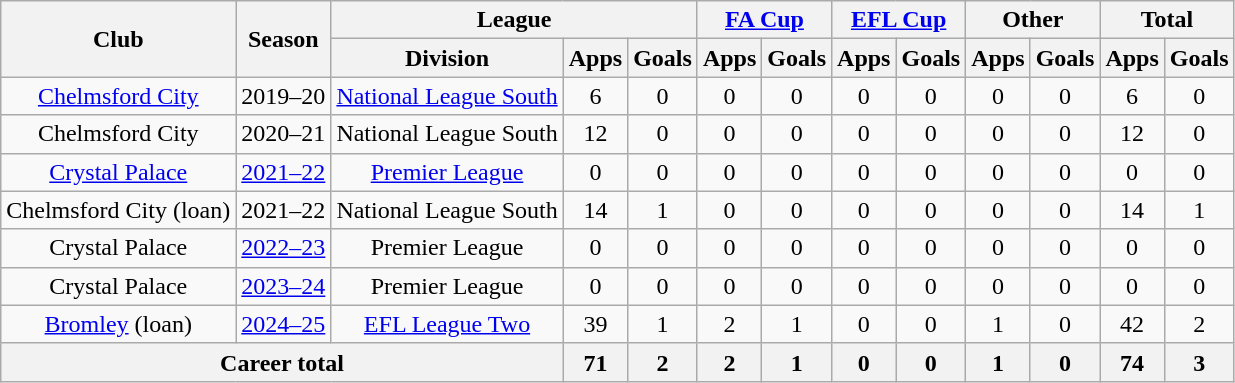<table class="wikitable" style="text-align: center;">
<tr>
<th rowspan="2">Club</th>
<th rowspan="2">Season</th>
<th colspan="3">League</th>
<th colspan="2"><a href='#'>FA Cup</a></th>
<th colspan="2"><a href='#'>EFL Cup</a></th>
<th colspan="2">Other</th>
<th colspan="2">Total</th>
</tr>
<tr>
<th>Division</th>
<th>Apps</th>
<th>Goals</th>
<th>Apps</th>
<th>Goals</th>
<th>Apps</th>
<th>Goals</th>
<th>Apps</th>
<th>Goals</th>
<th>Apps</th>
<th>Goals</th>
</tr>
<tr>
<td><a href='#'>Chelmsford City</a></td>
<td>2019–20</td>
<td><a href='#'>National League South</a></td>
<td>6</td>
<td>0</td>
<td>0</td>
<td>0</td>
<td>0</td>
<td>0</td>
<td>0</td>
<td>0</td>
<td>6</td>
<td>0</td>
</tr>
<tr>
<td Chelmsford City F.C.>Chelmsford City</td>
<td>2020–21</td>
<td>National League South</td>
<td>12</td>
<td>0</td>
<td>0</td>
<td>0</td>
<td>0</td>
<td>0</td>
<td>0</td>
<td>0</td>
<td>12</td>
<td>0</td>
</tr>
<tr>
<td><a href='#'>Crystal Palace</a></td>
<td><a href='#'>2021–22</a></td>
<td><a href='#'>Premier League</a></td>
<td>0</td>
<td>0</td>
<td>0</td>
<td>0</td>
<td>0</td>
<td>0</td>
<td>0</td>
<td>0</td>
<td>0</td>
<td>0</td>
</tr>
<tr>
<td Chelmsford City F.C.>Chelmsford City (loan)</td>
<td>2021–22</td>
<td>National League South</td>
<td>14</td>
<td>1</td>
<td>0</td>
<td>0</td>
<td>0</td>
<td>0</td>
<td>0</td>
<td>0</td>
<td>14</td>
<td>1</td>
</tr>
<tr>
<td Crystal Palace F.C.>Crystal Palace</td>
<td><a href='#'>2022–23</a></td>
<td>Premier League</td>
<td>0</td>
<td>0</td>
<td>0</td>
<td>0</td>
<td>0</td>
<td>0</td>
<td>0</td>
<td>0</td>
<td>0</td>
<td>0</td>
</tr>
<tr>
<td Crystal Palace F.C.>Crystal Palace</td>
<td><a href='#'>2023–24</a></td>
<td>Premier League</td>
<td>0</td>
<td>0</td>
<td>0</td>
<td>0</td>
<td>0</td>
<td>0</td>
<td>0</td>
<td>0</td>
<td>0</td>
<td>0</td>
</tr>
<tr>
<td><a href='#'>Bromley</a> (loan)</td>
<td><a href='#'>2024–25</a></td>
<td><a href='#'>EFL League Two</a></td>
<td>39</td>
<td>1</td>
<td>2</td>
<td>1</td>
<td>0</td>
<td>0</td>
<td>1</td>
<td>0</td>
<td>42</td>
<td>2</td>
</tr>
<tr>
<th colspan=3>Career total</th>
<th>71</th>
<th>2</th>
<th>2</th>
<th>1</th>
<th>0</th>
<th>0</th>
<th>1</th>
<th>0</th>
<th>74</th>
<th>3</th>
</tr>
</table>
